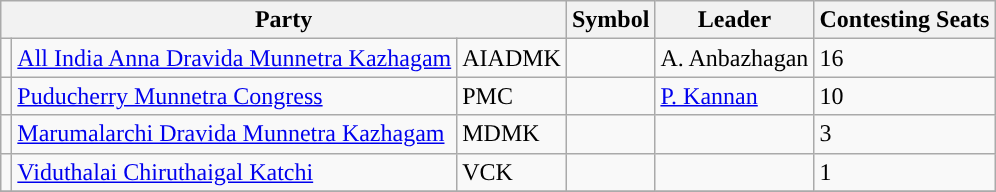<table class="wikitable">
<tr>
<th colspan="3">Party</th>
<th>Symbol</th>
<th>Leader</th>
<th>Contesting Seats</th>
</tr>
<tr>
<td></td>
<td><a href='#'>All India Anna Dravida Munnetra Kazhagam</a></td>
<td>AIADMK</td>
<td></td>
<td>A. Anbazhagan</td>
<td>16</td>
</tr>
<tr>
<td></td>
<td><a href='#'>Puducherry Munnetra Congress</a></td>
<td>PMC</td>
<td></td>
<td><a href='#'>P. Kannan</a></td>
<td>10</td>
</tr>
<tr>
<td></td>
<td><a href='#'>Marumalarchi Dravida Munnetra Kazhagam</a></td>
<td>MDMK</td>
<td></td>
<td></td>
<td>3</td>
</tr>
<tr>
<td></td>
<td><a href='#'>Viduthalai Chiruthaigal Katchi</a></td>
<td>VCK</td>
<td></td>
<td></td>
<td>1</td>
</tr>
<tr>
</tr>
</table>
